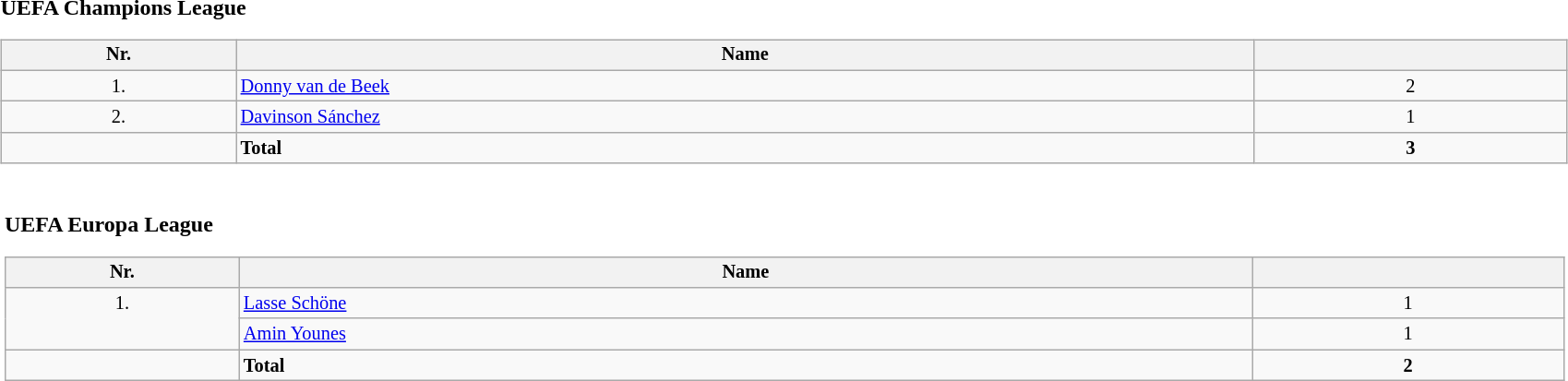<table width=100%>
<tr>
<td width=33% align=left valign=top><br><strong>UEFA Champions League</strong><table class="wikitable" style="width:90%; font-size:85%;">
<tr valign=top>
<th width=15% align=center>Nr.</th>
<th width=65% align=center>Name</th>
<th width=20% align=center></th>
</tr>
<tr valign=top>
<td align=center>1.</td>
<td> <a href='#'>Donny van de Beek</a></td>
<td align=center>2</td>
</tr>
<tr valign=top>
<td align=center>2.</td>
<td> <a href='#'>Davinson Sánchez</a></td>
<td align=center>1</td>
</tr>
<tr valign=top>
<td align=center></td>
<td><strong>Total</strong></td>
<td align=center><strong>3</strong></td>
</tr>
</table>
<table width=100%>
<tr>
<td width=33% align=left valign=top><br><strong>UEFA Europa League</strong><table class="wikitable" style="width:90%; font-size:85%;">
<tr valign=top>
<th width=15% align=center>Nr.</th>
<th width=65% align=center>Name</th>
<th width=20% align=center></th>
</tr>
<tr valign=top>
<td rowspan=2 align=center>1.</td>
<td> <a href='#'>Lasse Schöne</a></td>
<td align=center>1</td>
</tr>
<tr valign=top>
<td> <a href='#'>Amin Younes</a></td>
<td align=center>1</td>
</tr>
<tr valign=top>
<td align=center></td>
<td><strong>Total</strong></td>
<td align=center><strong>2</strong></td>
</tr>
</table>
</td>
</tr>
</table>
</td>
</tr>
</table>
